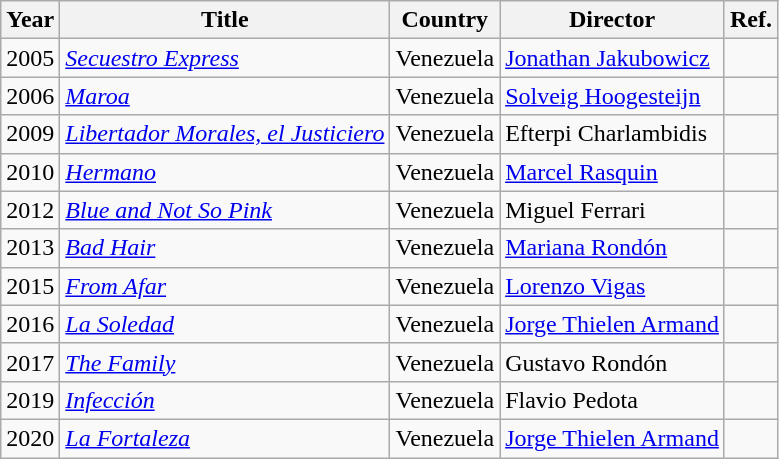<table class="wikitable sortable">
<tr>
<th>Year</th>
<th>Title</th>
<th>Country</th>
<th>Director</th>
<th>Ref.</th>
</tr>
<tr>
<td>2005</td>
<td><em><a href='#'>Secuestro Express</a></em></td>
<td>Venezuela</td>
<td><a href='#'>Jonathan Jakubowicz</a></td>
<td></td>
</tr>
<tr>
<td>2006</td>
<td><em><a href='#'>Maroa</a></em></td>
<td>Venezuela</td>
<td><a href='#'>Solveig Hoogesteijn</a></td>
<td></td>
</tr>
<tr>
<td>2009</td>
<td><em><a href='#'>Libertador Morales, el Justiciero</a></em></td>
<td>Venezuela</td>
<td>Efterpi Charlambidis</td>
<td></td>
</tr>
<tr>
<td>2010</td>
<td><em><a href='#'>Hermano</a></em></td>
<td>Venezuela</td>
<td><a href='#'>Marcel Rasquin</a></td>
<td></td>
</tr>
<tr>
<td>2012</td>
<td><em><a href='#'>Blue and Not So Pink</a></em></td>
<td>Venezuela</td>
<td>Miguel Ferrari</td>
<td></td>
</tr>
<tr>
<td>2013</td>
<td><em><a href='#'>Bad Hair</a></em></td>
<td>Venezuela</td>
<td><a href='#'>Mariana Rondón</a></td>
<td></td>
</tr>
<tr>
<td>2015</td>
<td><em><a href='#'>From Afar</a></em></td>
<td>Venezuela</td>
<td><a href='#'>Lorenzo Vigas</a></td>
<td></td>
</tr>
<tr>
<td>2016</td>
<td><em><a href='#'>La Soledad</a></em></td>
<td>Venezuela</td>
<td><a href='#'>Jorge Thielen Armand</a></td>
<td></td>
</tr>
<tr>
<td>2017</td>
<td><em><a href='#'>The Family</a></em></td>
<td>Venezuela</td>
<td>Gustavo Rondón</td>
<td></td>
</tr>
<tr>
<td>2019</td>
<td><em><a href='#'>Infección</a></em></td>
<td>Venezuela</td>
<td>Flavio Pedota</td>
<td></td>
</tr>
<tr>
<td>2020</td>
<td><em><a href='#'>La Fortaleza</a></em></td>
<td>Venezuela</td>
<td><a href='#'>Jorge Thielen Armand</a></td>
<td></td>
</tr>
</table>
